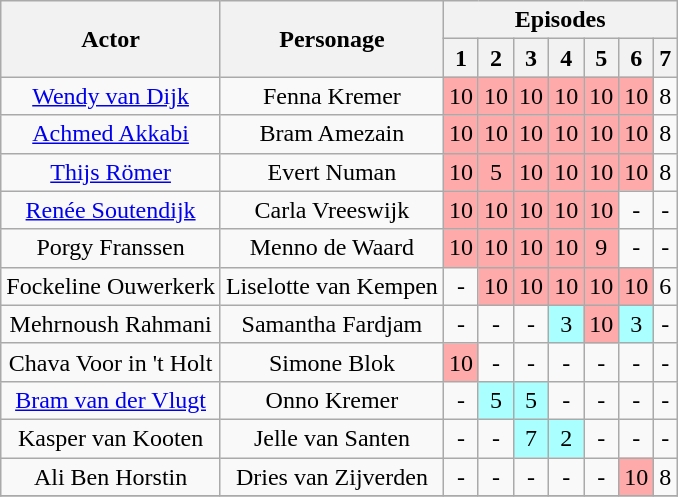<table class="wikitable collapsible sortable" style="text-align:center;">
<tr ">
<th rowspan=2>Actor</th>
<th rowspan=2>Personage</th>
<th colspan=7>Episodes</th>
</tr>
<tr>
<th>1</th>
<th>2</th>
<th>3</th>
<th>4</th>
<th>5</th>
<th>6</th>
<th>7</th>
</tr>
<tr>
<td><a href='#'>Wendy van Dijk</a></td>
<td>Fenna Kremer</td>
<td style="background:#ffaaaa;">10</td>
<td style="background:#ffaaaa;">10</td>
<td style="background:#ffaaaa;">10</td>
<td style="background:#ffaaaa;">10</td>
<td style="background:#ffaaaa;">10</td>
<td style="background:#ffaaaa;">10</td>
<td>8</td>
</tr>
<tr>
<td><a href='#'>Achmed Akkabi</a></td>
<td>Bram Amezain</td>
<td style="background:#ffaaaa;">10</td>
<td style="background:#ffaaaa;">10</td>
<td style="background:#ffaaaa;">10</td>
<td style="background:#ffaaaa;">10</td>
<td style="background:#ffaaaa;">10</td>
<td style="background:#ffaaaa;">10</td>
<td>8</td>
</tr>
<tr>
<td><a href='#'>Thijs Römer</a></td>
<td>Evert Numan</td>
<td style="background:#ffaaaa;">10</td>
<td style="background:#ffaaaa;">5</td>
<td style="background:#ffaaaa;">10</td>
<td style="background:#ffaaaa;">10</td>
<td style="background:#ffaaaa;">10</td>
<td style="background:#ffaaaa;">10</td>
<td>8</td>
</tr>
<tr>
<td><a href='#'>Renée Soutendijk</a></td>
<td>Carla Vreeswijk</td>
<td style="background:#ffaaaa;">10</td>
<td style="background:#ffaaaa;">10</td>
<td style="background:#ffaaaa;">10</td>
<td style="background:#ffaaaa;">10</td>
<td style="background:#ffaaaa;">10</td>
<td>-</td>
<td>-</td>
</tr>
<tr>
<td>Porgy Franssen</td>
<td>Menno de Waard</td>
<td style="background:#ffaaaa;">10</td>
<td style="background:#ffaaaa;">10</td>
<td style="background:#ffaaaa;">10</td>
<td style="background:#ffaaaa;">10</td>
<td style="background:#ffaaaa;">9</td>
<td>-</td>
<td>-</td>
</tr>
<tr>
<td>Fockeline Ouwerkerk</td>
<td>Liselotte van Kempen</td>
<td>-</td>
<td style="background:#ffaaaa;">10</td>
<td style="background:#ffaaaa;">10</td>
<td style="background:#ffaaaa;">10</td>
<td style="background:#ffaaaa;">10</td>
<td style="background:#ffaaaa;">10</td>
<td>6</td>
</tr>
<tr>
<td>Mehrnoush Rahmani</td>
<td>Samantha Fardjam</td>
<td>-</td>
<td>-</td>
<td>-</td>
<td style="background:#aaffff;">3</td>
<td style="background:#ffaaaa;">10</td>
<td style="background:#aaffff;">3</td>
<td>-</td>
</tr>
<tr>
<td>Chava Voor in 't Holt</td>
<td>Simone Blok</td>
<td style="background:#ffaaaa;">10</td>
<td>-</td>
<td>-</td>
<td>-</td>
<td>-</td>
<td>-</td>
<td>-</td>
</tr>
<tr>
<td><a href='#'>Bram van der Vlugt</a></td>
<td>Onno Kremer</td>
<td>-</td>
<td style="background:#aaffff;">5</td>
<td style="background:#aaffff;">5</td>
<td>-</td>
<td>-</td>
<td>-</td>
<td>-</td>
</tr>
<tr>
<td>Kasper van Kooten</td>
<td>Jelle van Santen</td>
<td>-</td>
<td>-</td>
<td style="background:#aaffff;">7</td>
<td style="background:#aaffff;">2</td>
<td>-</td>
<td>-</td>
<td>-</td>
</tr>
<tr>
<td>Ali Ben Horstin</td>
<td>Dries van Zijverden</td>
<td>-</td>
<td>-</td>
<td>-</td>
<td>-</td>
<td>-</td>
<td style="background:#ffaaaa;">10</td>
<td>8</td>
</tr>
<tr>
</tr>
</table>
